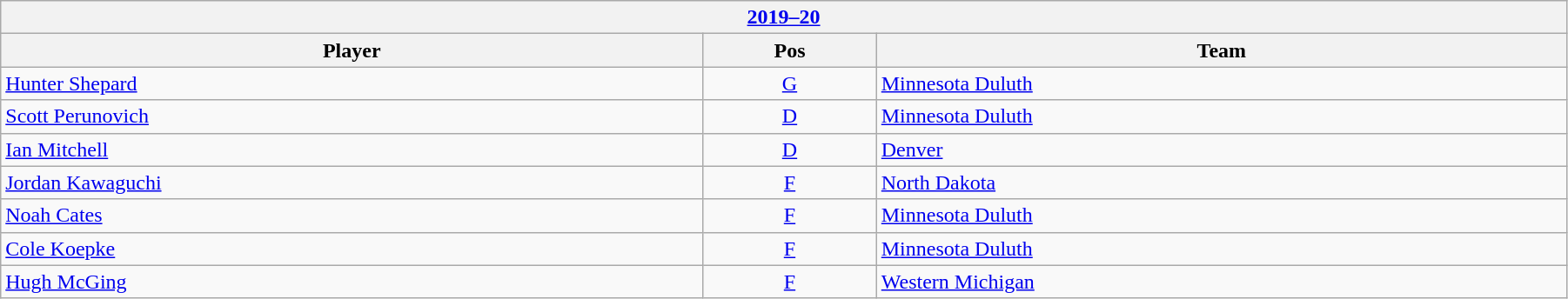<table class="wikitable" width=95%>
<tr>
<th colspan=3><a href='#'>2019–20</a></th>
</tr>
<tr>
<th>Player</th>
<th>Pos</th>
<th>Team</th>
</tr>
<tr>
<td><a href='#'>Hunter Shepard</a></td>
<td align=center><a href='#'>G</a></td>
<td><a href='#'>Minnesota Duluth</a></td>
</tr>
<tr>
<td><a href='#'>Scott Perunovich</a></td>
<td align=center><a href='#'>D</a></td>
<td><a href='#'>Minnesota Duluth</a></td>
</tr>
<tr>
<td><a href='#'>Ian Mitchell</a></td>
<td align=center><a href='#'>D</a></td>
<td><a href='#'>Denver</a></td>
</tr>
<tr>
<td><a href='#'>Jordan Kawaguchi</a></td>
<td align=center><a href='#'>F</a></td>
<td><a href='#'>North Dakota</a></td>
</tr>
<tr>
<td><a href='#'>Noah Cates</a></td>
<td align=center><a href='#'>F</a></td>
<td><a href='#'>Minnesota Duluth</a></td>
</tr>
<tr>
<td><a href='#'>Cole Koepke</a></td>
<td align=center><a href='#'>F</a></td>
<td><a href='#'>Minnesota Duluth</a></td>
</tr>
<tr>
<td><a href='#'>Hugh McGing</a></td>
<td align=center><a href='#'>F</a></td>
<td><a href='#'>Western Michigan</a></td>
</tr>
</table>
